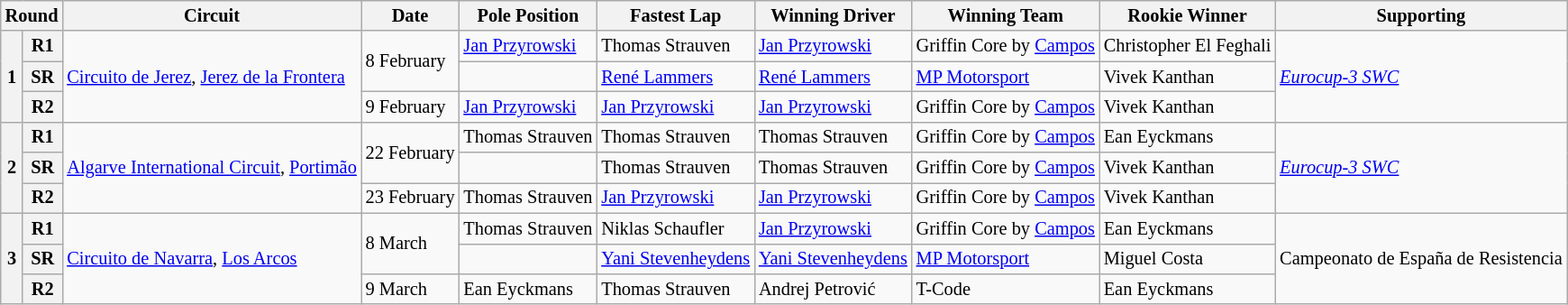<table class="wikitable" style="font-size: 85%;">
<tr>
<th colspan=2>Round</th>
<th>Circuit</th>
<th>Date</th>
<th>Pole Position</th>
<th>Fastest Lap</th>
<th>Winning Driver</th>
<th>Winning Team</th>
<th>Rookie Winner</th>
<th>Supporting</th>
</tr>
<tr>
<th rowspan=3>1</th>
<th>R1</th>
<td rowspan=3 nowrap> <a href='#'>Circuito de Jerez</a>, <a href='#'>Jerez de la Frontera</a></td>
<td rowspan=2>8 February</td>
<td> <a href='#'>Jan Przyrowski</a></td>
<td> Thomas Strauven</td>
<td> <a href='#'>Jan Przyrowski</a></td>
<td nowrap> Griffin Core by <a href='#'>Campos</a></td>
<td nowrap> Christopher El Feghali</td>
<td rowspan=3 nowrap><em><a href='#'>Eurocup-3 SWC</a></em></td>
</tr>
<tr>
<th>SR</th>
<td></td>
<td> <a href='#'>René Lammers</a></td>
<td> <a href='#'>René Lammers</a></td>
<td> <a href='#'>MP Motorsport</a></td>
<td> Vivek Kanthan</td>
</tr>
<tr>
<th>R2</th>
<td>9 February</td>
<td> <a href='#'>Jan Przyrowski</a></td>
<td> <a href='#'>Jan Przyrowski</a></td>
<td> <a href='#'>Jan Przyrowski</a></td>
<td> Griffin Core by <a href='#'>Campos</a></td>
<td> Vivek Kanthan</td>
</tr>
<tr>
<th rowspan=3>2</th>
<th>R1</th>
<td rowspan=3> <a href='#'>Algarve International Circuit</a>, <a href='#'>Portimão</a></td>
<td rowspan=2 nowrap>22 February</td>
<td nowrap> Thomas Strauven</td>
<td> Thomas Strauven</td>
<td> Thomas Strauven</td>
<td> Griffin Core by <a href='#'>Campos</a></td>
<td> Ean Eyckmans</td>
<td rowspan=3><em><a href='#'>Eurocup-3 SWC</a></td>
</tr>
<tr>
<th>SR</th>
<td></td>
<td> Thomas Strauven</td>
<td> Thomas Strauven</td>
<td> Griffin Core by <a href='#'>Campos</a></td>
<td> Vivek Kanthan</td>
</tr>
<tr>
<th>R2</th>
<td>23 February</td>
<td> Thomas Strauven</td>
<td> <a href='#'>Jan Przyrowski</a></td>
<td> <a href='#'>Jan Przyrowski</a></td>
<td> Griffin Core by <a href='#'>Campos</a></td>
<td> Vivek Kanthan</td>
</tr>
<tr>
<th rowspan=3>3</th>
<th>R1</th>
<td rowspan=3> <a href='#'>Circuito de Navarra</a>, <a href='#'>Los Arcos</a></td>
<td rowspan=2>8 March</td>
<td> Thomas Strauven</td>
<td> Niklas Schaufler</td>
<td> <a href='#'>Jan Przyrowski</a></td>
<td> Griffin Core by <a href='#'>Campos</a></td>
<td> Ean Eyckmans</td>
<td rowspan=3 nowrap></em>Campeonato de España de Resistencia<em></td>
</tr>
<tr>
<th>SR</th>
<td></td>
<td nowrap> <a href='#'>Yani Stevenheydens</a></td>
<td nowrap> <a href='#'>Yani Stevenheydens</a></td>
<td> <a href='#'>MP Motorsport</a></td>
<td> Miguel Costa</td>
</tr>
<tr>
<th>R2</th>
<td>9 March</td>
<td> Ean Eyckmans</td>
<td> Thomas Strauven</td>
<td> Andrej Petrović</td>
<td> T-Code</td>
<td> Ean Eyckmans</td>
</tr>
</table>
